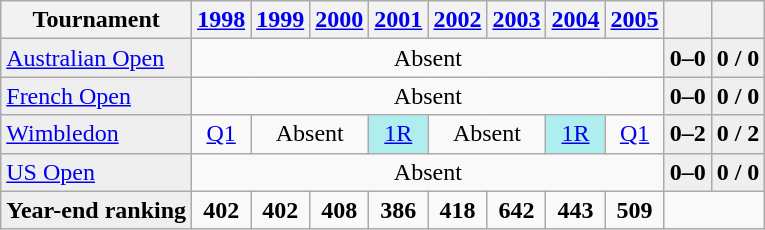<table class="wikitable">
<tr>
<th>Tournament</th>
<th><a href='#'>1998</a></th>
<th><a href='#'>1999</a></th>
<th><a href='#'>2000</a></th>
<th><a href='#'>2001</a></th>
<th><a href='#'>2002</a></th>
<th><a href='#'>2003</a></th>
<th><a href='#'>2004</a></th>
<th><a href='#'>2005</a></th>
<th></th>
<th></th>
</tr>
<tr>
<td style="background:#EFEFEF;"><a href='#'>Australian Open</a></td>
<td style="text-align:center;" colspan="8">Absent</td>
<td style="text-align:center; background:#efefef;"><strong>0–0</strong></td>
<td style="text-align:center; background:#efefef;"><strong>0 / 0</strong></td>
</tr>
<tr>
<td style="background:#EFEFEF;"><a href='#'>French Open</a></td>
<td style="text-align:center;" colspan="8">Absent</td>
<td style="text-align:center; background:#efefef;"><strong>0–0</strong></td>
<td style="text-align:center; background:#efefef;"><strong>0 / 0</strong></td>
</tr>
<tr>
<td style="background:#EFEFEF;"><a href='#'>Wimbledon</a></td>
<td style="text-align:center;"><a href='#'>Q1</a></td>
<td style="text-align:center;" colspan="2">Absent</td>
<td style="text-align:center; background:#afeeee;"><a href='#'>1R</a></td>
<td style="text-align:center;" colspan="2">Absent</td>
<td style="text-align:center; background:#afeeee;"><a href='#'>1R</a></td>
<td style="text-align:center;"><a href='#'>Q1</a></td>
<td style="text-align:center; background:#efefef;"><strong>0–2</strong></td>
<td style="text-align:center; background:#efefef;"><strong>0 / 2</strong></td>
</tr>
<tr>
<td style="background:#EFEFEF;"><a href='#'>US Open</a></td>
<td style="text-align:center;" colspan="8">Absent</td>
<td style="text-align:center; background:#efefef;"><strong>0–0</strong></td>
<td style="text-align:center; background:#efefef;"><strong>0 / 0</strong></td>
</tr>
<tr>
<td style="background:#EFEFEF;"><strong>Year-end ranking</strong></td>
<td style="text-align:center;"><strong>402</strong></td>
<td style="text-align:center;"><strong>402</strong></td>
<td style="text-align:center;"><strong>408</strong></td>
<td style="text-align:center;"><strong>386</strong></td>
<td style="text-align:center;"><strong>418</strong></td>
<td style="text-align:center;"><strong>642</strong></td>
<td style="text-align:center;"><strong>443</strong></td>
<td style="text-align:center;"><strong>509</strong></td>
</tr>
</table>
